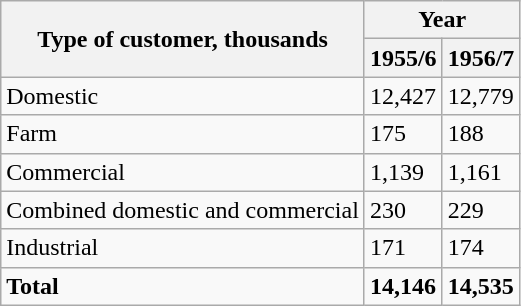<table class="wikitable">
<tr>
<th rowspan="2">Type of customer, thousands</th>
<th colspan="2">Year</th>
</tr>
<tr>
<th><strong>1955/6</strong></th>
<th><strong>1956/7</strong></th>
</tr>
<tr>
<td>Domestic</td>
<td>12,427</td>
<td>12,779</td>
</tr>
<tr>
<td>Farm</td>
<td>175</td>
<td>188</td>
</tr>
<tr>
<td>Commercial</td>
<td>1,139</td>
<td>1,161</td>
</tr>
<tr>
<td>Combined domestic and commercial</td>
<td>230</td>
<td>229</td>
</tr>
<tr>
<td>Industrial</td>
<td>171</td>
<td>174</td>
</tr>
<tr>
<td><strong>Total</strong></td>
<td><strong>14,146</strong></td>
<td><strong>14,535</strong></td>
</tr>
</table>
